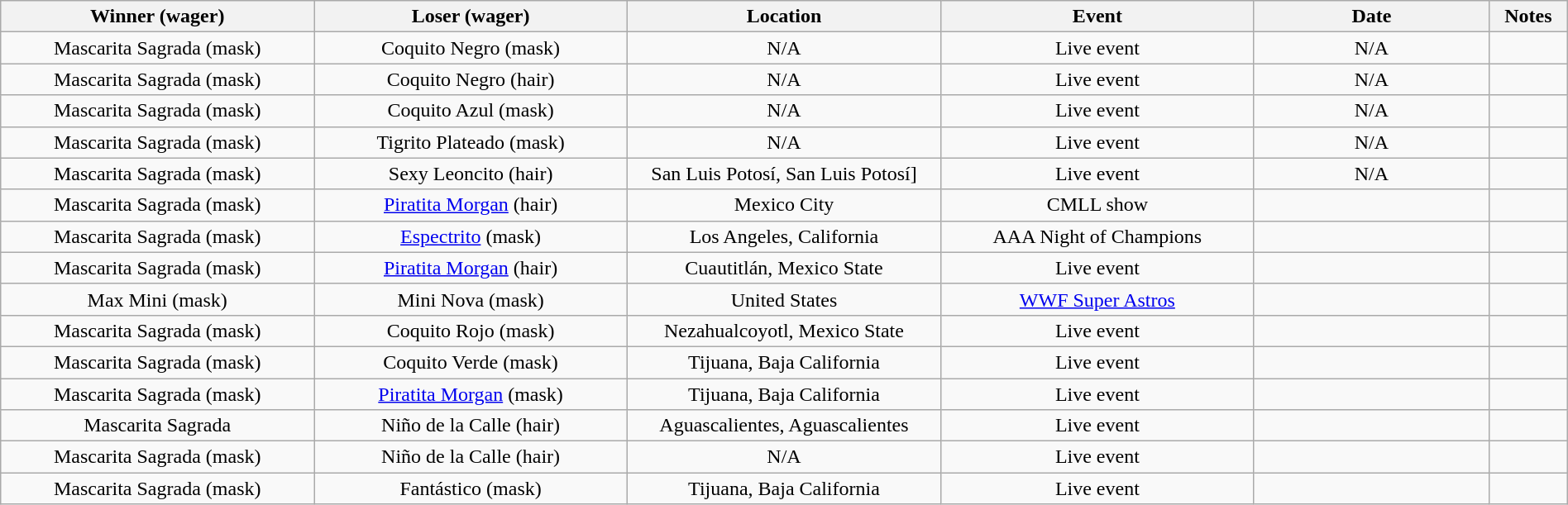<table class="wikitable sortable" width=100%  style="text-align: center">
<tr>
<th width=20% scope="col">Winner (wager)</th>
<th width=20% scope="col">Loser (wager)</th>
<th width=20% scope="col">Location</th>
<th width=20% scope="col">Event</th>
<th width=15% scope="col">Date</th>
<th class="unsortable" width=5% scope="col">Notes</th>
</tr>
<tr>
<td>Mascarita Sagrada (mask)</td>
<td>Coquito Negro (mask)</td>
<td>N/A</td>
<td>Live event</td>
<td>N/A</td>
<td> </td>
</tr>
<tr>
<td>Mascarita Sagrada (mask)</td>
<td>Coquito Negro (hair)</td>
<td>N/A</td>
<td>Live event</td>
<td>N/A</td>
<td> </td>
</tr>
<tr>
<td>Mascarita Sagrada (mask)</td>
<td>Coquito Azul (mask)</td>
<td>N/A</td>
<td>Live event</td>
<td>N/A</td>
<td> </td>
</tr>
<tr>
<td>Mascarita Sagrada (mask)</td>
<td>Tigrito Plateado (mask)</td>
<td>N/A</td>
<td>Live event</td>
<td>N/A</td>
<td> </td>
</tr>
<tr>
<td>Mascarita Sagrada (mask)</td>
<td>Sexy Leoncito (hair)</td>
<td>San Luis Potosí, San Luis Potosí]</td>
<td>Live event</td>
<td>N/A</td>
<td> </td>
</tr>
<tr>
<td>Mascarita Sagrada (mask)</td>
<td><a href='#'>Piratita Morgan</a> (hair)</td>
<td>Mexico City</td>
<td>CMLL show</td>
<td></td>
<td> </td>
</tr>
<tr>
<td>Mascarita Sagrada (mask)</td>
<td><a href='#'>Espectrito</a> (mask)</td>
<td>Los Angeles, California</td>
<td>AAA Night of Champions</td>
<td></td>
<td></td>
</tr>
<tr>
<td>Mascarita Sagrada (mask)</td>
<td><a href='#'>Piratita Morgan</a> (hair)</td>
<td>Cuautitlán, Mexico State</td>
<td>Live event</td>
<td></td>
<td> </td>
</tr>
<tr>
<td>Max Mini (mask)</td>
<td>Mini Nova (mask)</td>
<td>United States</td>
<td><a href='#'>WWF Super Astros</a></td>
<td></td>
<td></td>
</tr>
<tr>
<td>Mascarita Sagrada (mask)</td>
<td>Coquito Rojo (mask)</td>
<td>Nezahualcoyotl, Mexico State</td>
<td>Live event</td>
<td></td>
<td> </td>
</tr>
<tr>
<td>Mascarita Sagrada (mask)</td>
<td>Coquito Verde (mask)</td>
<td>Tijuana, Baja California</td>
<td>Live event</td>
<td></td>
<td> </td>
</tr>
<tr>
<td>Mascarita Sagrada (mask)</td>
<td><a href='#'>Piratita Morgan</a> (mask)</td>
<td>Tijuana, Baja California</td>
<td>Live event</td>
<td></td>
<td> </td>
</tr>
<tr>
<td>Mascarita Sagrada</td>
<td>Niño de la Calle (hair)</td>
<td>Aguascalientes, Aguascalientes</td>
<td>Live event</td>
<td></td>
<td> </td>
</tr>
<tr>
<td>Mascarita Sagrada (mask)</td>
<td>Niño de la Calle (hair)</td>
<td>N/A</td>
<td>Live event</td>
<td></td>
<td> </td>
</tr>
<tr>
<td>Mascarita Sagrada (mask)</td>
<td>Fantástico (mask)</td>
<td>Tijuana, Baja California</td>
<td>Live event</td>
<td></td>
<td></td>
</tr>
</table>
